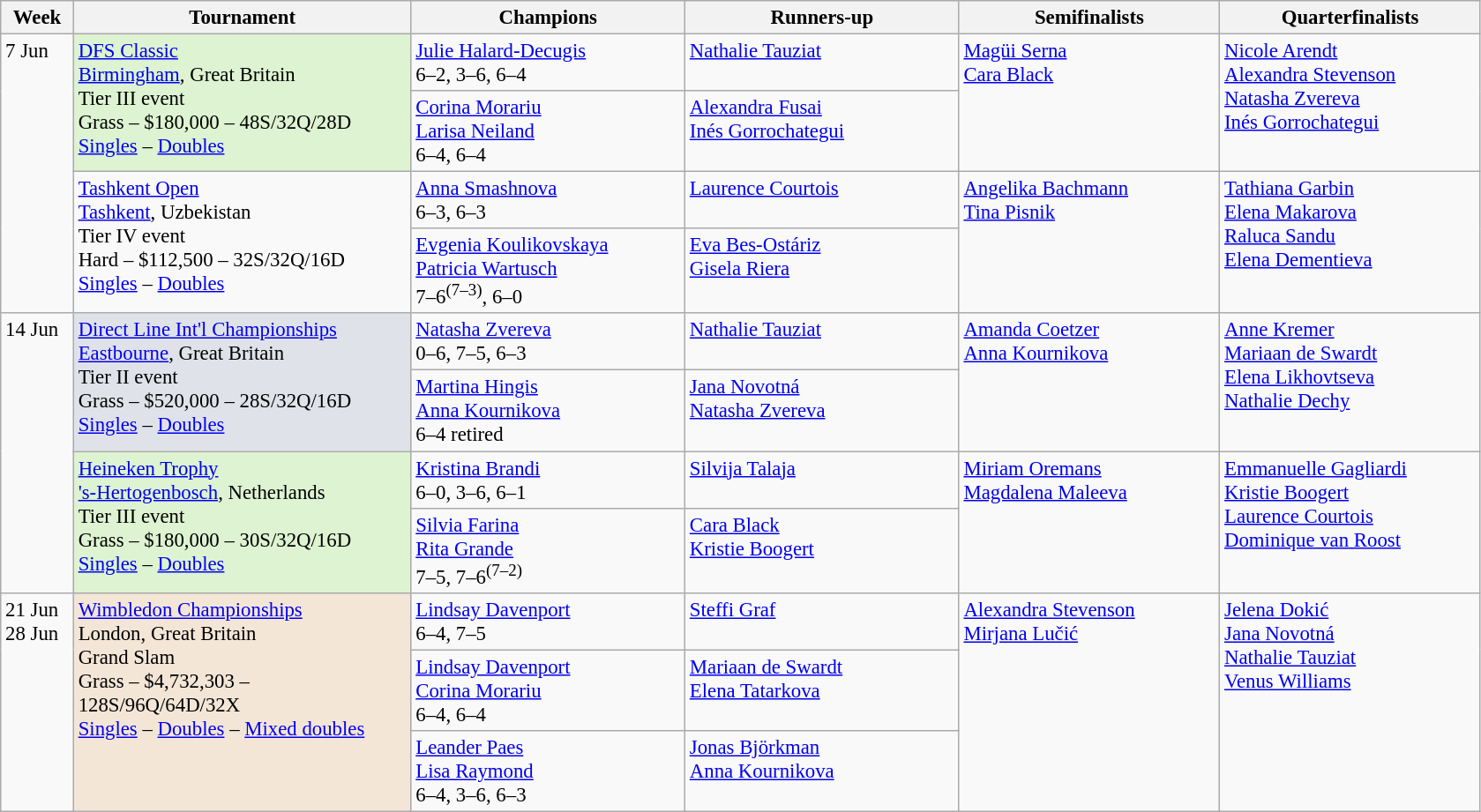<table class=wikitable style=font-size:95%>
<tr>
<th style="width:48px;">Week</th>
<th style="width:248px;">Tournament</th>
<th style="width:200px;">Champions</th>
<th style="width:200px;">Runners-up</th>
<th style="width:190px;">Semifinalists</th>
<th style="width:190px;">Quarterfinalists</th>
</tr>
<tr valign="top">
<td rowspan=4>7 Jun</td>
<td bgcolor=#DDF3D1 rowspan=2><a href='#'>DFS Classic</a><br> <a href='#'>Birmingham</a>, Great Britain <br>Tier III event <br> Grass – $180,000 – 48S/32Q/28D<br><a href='#'>Singles</a> – <a href='#'>Doubles</a></td>
<td> <a href='#'>Julie Halard-Decugis</a> <br> 6–2, 3–6, 6–4</td>
<td> <a href='#'>Nathalie Tauziat</a></td>
<td rowspan=2> <a href='#'>Magüi Serna</a><br> <a href='#'>Cara Black</a></td>
<td rowspan=2> <a href='#'>Nicole Arendt</a>  <br>  <a href='#'>Alexandra Stevenson</a> <br> <a href='#'>Natasha Zvereva</a><br>   <a href='#'>Inés Gorrochategui</a></td>
</tr>
<tr valign="top">
<td> <a href='#'>Corina Morariu</a> <br>  <a href='#'>Larisa Neiland</a><br>6–4, 6–4</td>
<td> <a href='#'>Alexandra Fusai</a> <br>  <a href='#'>Inés Gorrochategui</a></td>
</tr>
<tr valign="top">
<td rowspan=2><a href='#'>Tashkent Open</a><br> <a href='#'>Tashkent</a>, Uzbekistan <br>Tier IV event <br> Hard – $112,500 – 32S/32Q/16D<br><a href='#'>Singles</a> – <a href='#'>Doubles</a></td>
<td> <a href='#'>Anna Smashnova</a> <br> 6–3, 6–3</td>
<td> <a href='#'>Laurence Courtois</a></td>
<td rowspan=2> <a href='#'>Angelika Bachmann</a><br> <a href='#'>Tina Pisnik</a></td>
<td rowspan=2> <a href='#'>Tathiana Garbin</a>  <br>  <a href='#'>Elena Makarova</a> <br> <a href='#'>Raluca Sandu</a><br>   <a href='#'>Elena Dementieva</a></td>
</tr>
<tr valign="top">
<td> <a href='#'>Evgenia Koulikovskaya</a> <br>  <a href='#'>Patricia Wartusch</a><br>7–6<sup>(7–3)</sup>, 6–0</td>
<td> <a href='#'>Eva Bes-Ostáriz</a> <br>  <a href='#'>Gisela Riera</a></td>
</tr>
<tr valign="top">
<td rowspan=4>14 Jun</td>
<td bgcolor=#dfe2e9 rowspan=2><a href='#'>Direct Line Int'l Championships</a><br> <a href='#'>Eastbourne</a>, Great Britain <br>Tier II event <br> Grass – $520,000 – 28S/32Q/16D<br><a href='#'>Singles</a> – <a href='#'>Doubles</a></td>
<td> <a href='#'>Natasha Zvereva</a> <br> 0–6, 7–5, 6–3</td>
<td> <a href='#'>Nathalie Tauziat</a></td>
<td rowspan=2> <a href='#'>Amanda Coetzer</a><br> <a href='#'>Anna Kournikova</a></td>
<td rowspan=2> <a href='#'>Anne Kremer</a>  <br>  <a href='#'>Mariaan de Swardt</a> <br> <a href='#'>Elena Likhovtseva</a><br>   <a href='#'>Nathalie Dechy</a></td>
</tr>
<tr valign="top">
<td> <a href='#'>Martina Hingis</a> <br>  <a href='#'>Anna Kournikova</a><br>6–4 retired</td>
<td> <a href='#'>Jana Novotná</a> <br>  <a href='#'>Natasha Zvereva</a></td>
</tr>
<tr valign="top">
<td bgcolor=#DDF3D1 rowspan=2><a href='#'>Heineken Trophy</a><br>  <a href='#'>'s-Hertogenbosch</a>, Netherlands <br>Tier III event <br> Grass – $180,000 – 30S/32Q/16D<br><a href='#'>Singles</a> – <a href='#'>Doubles</a></td>
<td> <a href='#'>Kristina Brandi</a> <br> 6–0, 3–6, 6–1</td>
<td> <a href='#'>Silvija Talaja</a></td>
<td rowspan=2> <a href='#'>Miriam Oremans</a><br> <a href='#'>Magdalena Maleeva</a></td>
<td rowspan=2> <a href='#'>Emmanuelle Gagliardi</a>  <br>  <a href='#'>Kristie Boogert</a> <br> <a href='#'>Laurence Courtois</a><br>   <a href='#'>Dominique van Roost</a></td>
</tr>
<tr valign="top">
<td> <a href='#'>Silvia Farina</a> <br>  <a href='#'>Rita Grande</a><br>7–5, 7–6<sup>(7–2)</sup></td>
<td> <a href='#'>Cara Black</a> <br>  <a href='#'>Kristie Boogert</a></td>
</tr>
<tr valign="top">
<td rowspan=3>21 Jun<br>28 Jun</td>
<td bgcolor=#F3E6D7 rowspan=3><a href='#'>Wimbledon Championships</a><br> London, Great Britain <br>Grand Slam<br>Grass – $4,732,303 – 128S/96Q/64D/32X<br><a href='#'>Singles</a> – <a href='#'>Doubles</a> – <a href='#'>Mixed doubles</a></td>
<td> <a href='#'>Lindsay Davenport</a> <br> 6–4, 7–5</td>
<td> <a href='#'>Steffi Graf</a></td>
<td rowspan=3> <a href='#'>Alexandra Stevenson</a><br> <a href='#'>Mirjana Lučić</a></td>
<td rowspan=3> <a href='#'>Jelena Dokić</a>  <br>  <a href='#'>Jana Novotná</a> <br> <a href='#'>Nathalie Tauziat</a><br>   <a href='#'>Venus Williams</a></td>
</tr>
<tr valign="top">
<td> <a href='#'>Lindsay Davenport</a> <br>  <a href='#'>Corina Morariu</a><br>6–4, 6–4</td>
<td> <a href='#'>Mariaan de Swardt</a> <br>  <a href='#'>Elena Tatarkova</a></td>
</tr>
<tr valign="top">
<td> <a href='#'>Leander Paes</a> <br>  <a href='#'>Lisa Raymond</a><br>6–4, 3–6, 6–3</td>
<td> <a href='#'>Jonas Björkman</a> <br>  <a href='#'>Anna Kournikova</a></td>
</tr>
</table>
